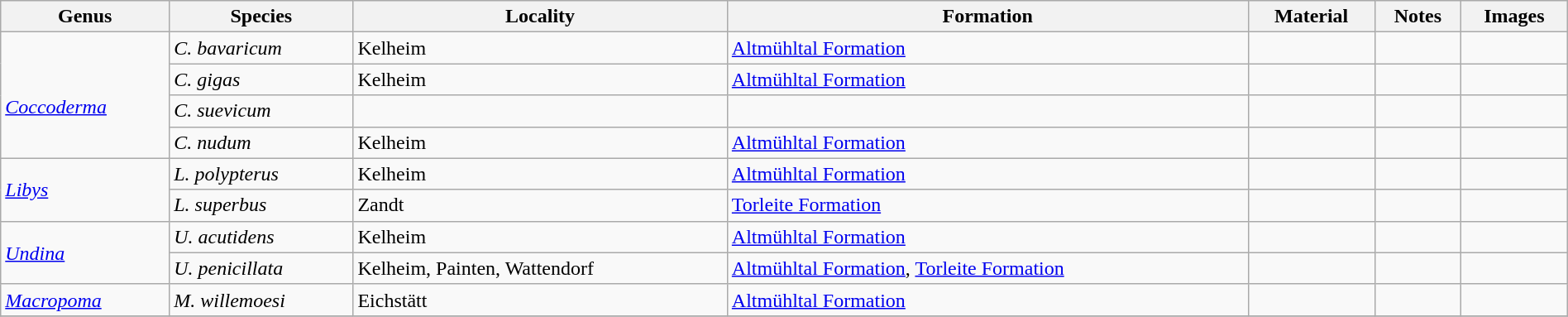<table class="wikitable" align="center" width="100%">
<tr>
<th>Genus</th>
<th>Species</th>
<th>Locality</th>
<th>Formation</th>
<th>Material</th>
<th>Notes</th>
<th>Images</th>
</tr>
<tr>
<td rowspan="4"><br><em><a href='#'>Coccoderma</a></em></td>
<td><em>C. bavaricum</em></td>
<td>Kelheim</td>
<td><a href='#'>Altmühltal Formation</a></td>
<td></td>
<td></td>
<td></td>
</tr>
<tr>
<td><em>C. gigas</em></td>
<td>Kelheim</td>
<td><a href='#'>Altmühltal Formation</a></td>
<td></td>
<td></td>
<td></td>
</tr>
<tr>
<td><em>C. suevicum</em></td>
<td></td>
<td></td>
<td></td>
<td></td>
<td></td>
</tr>
<tr>
<td><em>C. nudum</em></td>
<td>Kelheim</td>
<td><a href='#'>Altmühltal Formation</a></td>
<td></td>
<td></td>
<td></td>
</tr>
<tr>
<td rowspan="2"><em><a href='#'>Libys</a></em></td>
<td><em>L. polypterus</em></td>
<td>Kelheim</td>
<td><a href='#'>Altmühltal Formation</a></td>
<td></td>
<td></td>
<td></td>
</tr>
<tr>
<td><em>L. superbus</em></td>
<td>Zandt</td>
<td><a href='#'>Torleite Formation</a></td>
<td></td>
<td></td>
<td></td>
</tr>
<tr>
<td rowspan="2"><em><a href='#'>Undina</a></em></td>
<td><em>U. acutidens</em></td>
<td>Kelheim</td>
<td><a href='#'>Altmühltal Formation</a></td>
<td></td>
<td></td>
<td></td>
</tr>
<tr>
<td><em>U. penicillata</em></td>
<td>Kelheim, Painten, Wattendorf</td>
<td><a href='#'>Altmühltal Formation</a>, <a href='#'>Torleite Formation</a></td>
<td></td>
<td></td>
<td></td>
</tr>
<tr>
<td><em><a href='#'>Macropoma</a></em></td>
<td><em>M. willemoesi</em></td>
<td>Eichstätt</td>
<td><a href='#'>Altmühltal Formation</a></td>
<td></td>
<td></td>
<td></td>
</tr>
<tr>
</tr>
</table>
